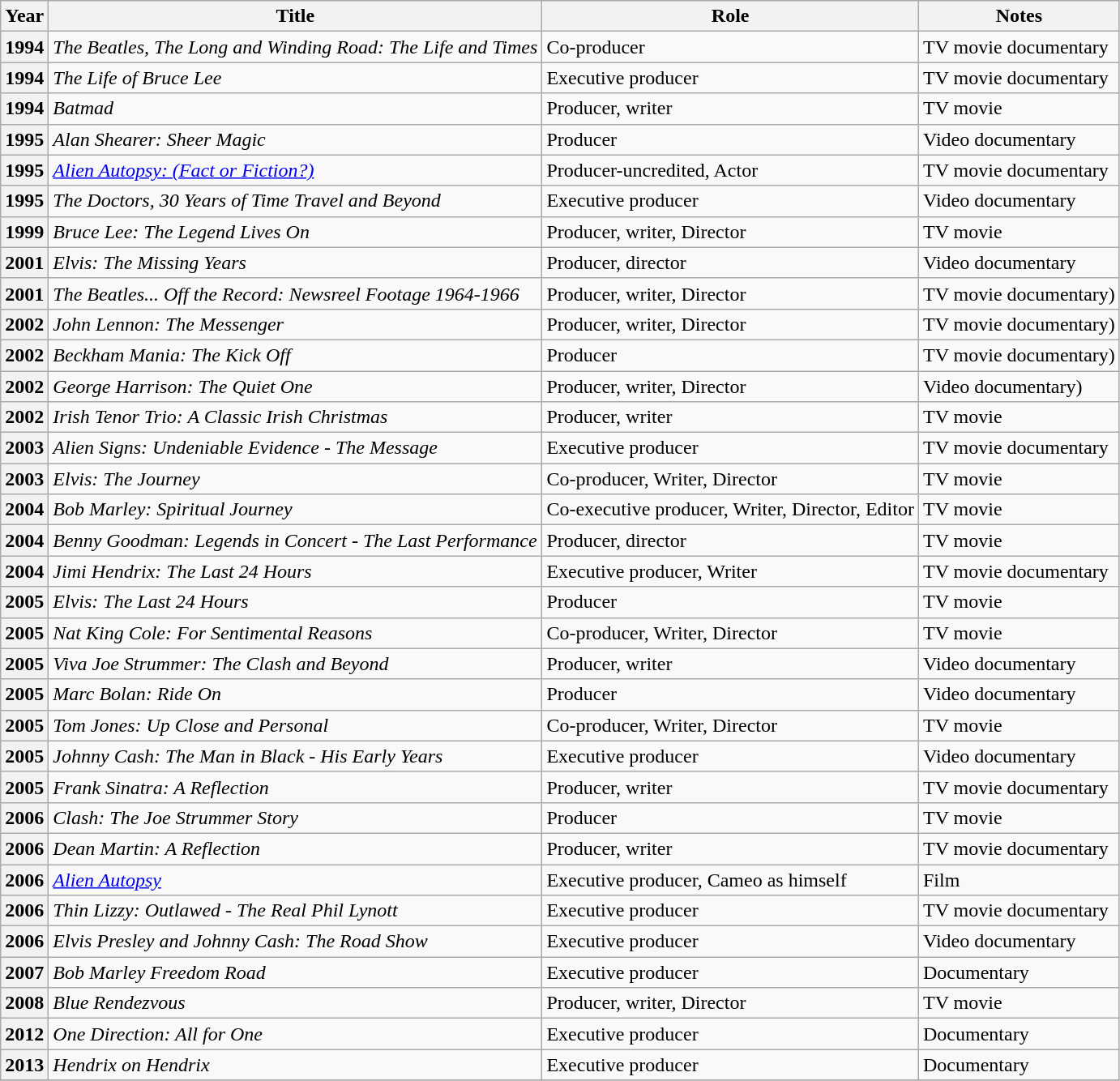<table class="wikitable sortable plainrowheaders">
<tr>
<th scope="col">Year</th>
<th scope="col" class="unsortable">Title</th>
<th scope="col" class="unsortable">Role</th>
<th scope="col" class="unsortable">Notes</th>
</tr>
<tr>
<th scope="row">1994</th>
<td><em>The Beatles, The Long and Winding Road: The Life and Times</em></td>
<td>Co-producer</td>
<td>TV movie documentary</td>
</tr>
<tr>
<th scope="row">1994</th>
<td><em>The Life of Bruce Lee</em></td>
<td>Executive producer</td>
<td>TV movie documentary</td>
</tr>
<tr>
<th scope="row">1994</th>
<td><em>Batmad</em></td>
<td>Producer, writer</td>
<td>TV movie</td>
</tr>
<tr>
<th scope="row">1995</th>
<td><em>Alan Shearer: Sheer Magic</em></td>
<td>Producer</td>
<td>Video documentary</td>
</tr>
<tr>
<th scope="row">1995</th>
<td><em><a href='#'>Alien Autopsy: (Fact or Fiction?)</a></em></td>
<td>Producer-uncredited, Actor</td>
<td>TV movie documentary</td>
</tr>
<tr>
<th scope="row">1995</th>
<td><em>The Doctors, 30 Years of Time Travel and Beyond</em></td>
<td>Executive producer</td>
<td>Video documentary</td>
</tr>
<tr>
<th scope="row">1999</th>
<td><em>Bruce Lee: The Legend Lives On</em></td>
<td>Producer, writer, Director</td>
<td>TV movie</td>
</tr>
<tr>
<th scope="row">2001</th>
<td><em>Elvis: The Missing Years</em></td>
<td>Producer, director</td>
<td>Video documentary</td>
</tr>
<tr>
<th scope="row">2001</th>
<td><em>The Beatles... Off the Record: Newsreel Footage 1964-1966</em></td>
<td>Producer, writer, Director</td>
<td>TV movie documentary)</td>
</tr>
<tr>
<th scope="row">2002</th>
<td><em>John Lennon: The Messenger</em></td>
<td>Producer, writer, Director</td>
<td>TV movie documentary)</td>
</tr>
<tr>
<th scope="row">2002</th>
<td><em>Beckham Mania: The Kick Off</em></td>
<td>Producer</td>
<td>TV movie documentary)</td>
</tr>
<tr>
<th scope="row">2002</th>
<td><em>George Harrison: The Quiet One</em></td>
<td>Producer, writer, Director</td>
<td>Video documentary)</td>
</tr>
<tr>
<th scope="row">2002</th>
<td><em>Irish Tenor Trio: A Classic Irish Christmas</em></td>
<td>Producer, writer</td>
<td>TV movie</td>
</tr>
<tr>
<th scope="row">2003</th>
<td><em>Alien Signs: Undeniable Evidence - The Message</em></td>
<td>Executive producer</td>
<td>TV movie documentary</td>
</tr>
<tr>
<th scope="row">2003</th>
<td><em>Elvis: The Journey</em></td>
<td>Co-producer, Writer, Director</td>
<td>TV movie</td>
</tr>
<tr>
<th scope="row">2004</th>
<td><em>Bob Marley: Spiritual Journey</em></td>
<td>Co-executive producer, Writer, Director, Editor</td>
<td>TV movie</td>
</tr>
<tr>
<th scope="row">2004</th>
<td><em>Benny Goodman: Legends in Concert - The Last Performance</em></td>
<td>Producer, director</td>
<td>TV movie</td>
</tr>
<tr>
<th scope="row">2004</th>
<td><em>Jimi Hendrix: The Last 24 Hours </em></td>
<td>Executive producer, Writer</td>
<td>TV movie documentary</td>
</tr>
<tr>
<th scope="row">2005</th>
<td><em>Elvis: The Last 24 Hours</em></td>
<td>Producer</td>
<td>TV movie</td>
</tr>
<tr>
<th scope="row">2005</th>
<td><em>Nat King Cole: For Sentimental Reasons</em></td>
<td>Co-producer, Writer, Director</td>
<td>TV movie</td>
</tr>
<tr>
<th scope="row">2005</th>
<td><em>Viva Joe Strummer: The Clash and Beyond</em></td>
<td>Producer, writer</td>
<td>Video documentary</td>
</tr>
<tr>
<th scope="row">2005</th>
<td><em>Marc Bolan: Ride On</em></td>
<td>Producer</td>
<td>Video documentary</td>
</tr>
<tr>
<th scope="row">2005</th>
<td><em>Tom Jones: Up Close and Personal</em></td>
<td>Co-producer, Writer, Director</td>
<td>TV movie</td>
</tr>
<tr>
<th scope="row">2005</th>
<td><em>Johnny Cash: The Man in Black - His Early Years</em></td>
<td>Executive producer</td>
<td>Video documentary</td>
</tr>
<tr>
<th scope="row">2005</th>
<td><em>Frank Sinatra: A Reflection</em></td>
<td>Producer, writer</td>
<td>TV movie documentary</td>
</tr>
<tr>
<th scope="row">2006</th>
<td><em>Clash: The Joe Strummer Story</em></td>
<td>Producer</td>
<td>TV movie</td>
</tr>
<tr>
<th scope="row">2006</th>
<td><em>Dean Martin: A Reflection</em></td>
<td>Producer, writer</td>
<td>TV movie documentary</td>
</tr>
<tr>
<th scope="row">2006</th>
<td><em><a href='#'>Alien Autopsy</a></em></td>
<td>Executive producer, Cameo as himself</td>
<td>Film</td>
</tr>
<tr>
<th scope="row">2006</th>
<td><em>Thin Lizzy: Outlawed - The Real Phil Lynott</em></td>
<td>Executive producer</td>
<td>TV movie documentary</td>
</tr>
<tr>
<th scope="row">2006</th>
<td><em>Elvis Presley and Johnny Cash: The Road Show</em></td>
<td>Executive producer</td>
<td>Video documentary</td>
</tr>
<tr>
<th scope="row">2007</th>
<td><em>Bob Marley Freedom Road</em></td>
<td>Executive producer</td>
<td>Documentary</td>
</tr>
<tr>
<th scope="row">2008</th>
<td><em>Blue Rendezvous</em></td>
<td>Producer, writer, Director</td>
<td>TV movie</td>
</tr>
<tr>
<th scope="row">2012</th>
<td><em>One Direction: All for One</em></td>
<td>Executive producer</td>
<td>Documentary</td>
</tr>
<tr>
<th scope="row">2013</th>
<td><em>Hendrix on Hendrix</em></td>
<td>Executive producer</td>
<td>Documentary</td>
</tr>
<tr>
</tr>
</table>
